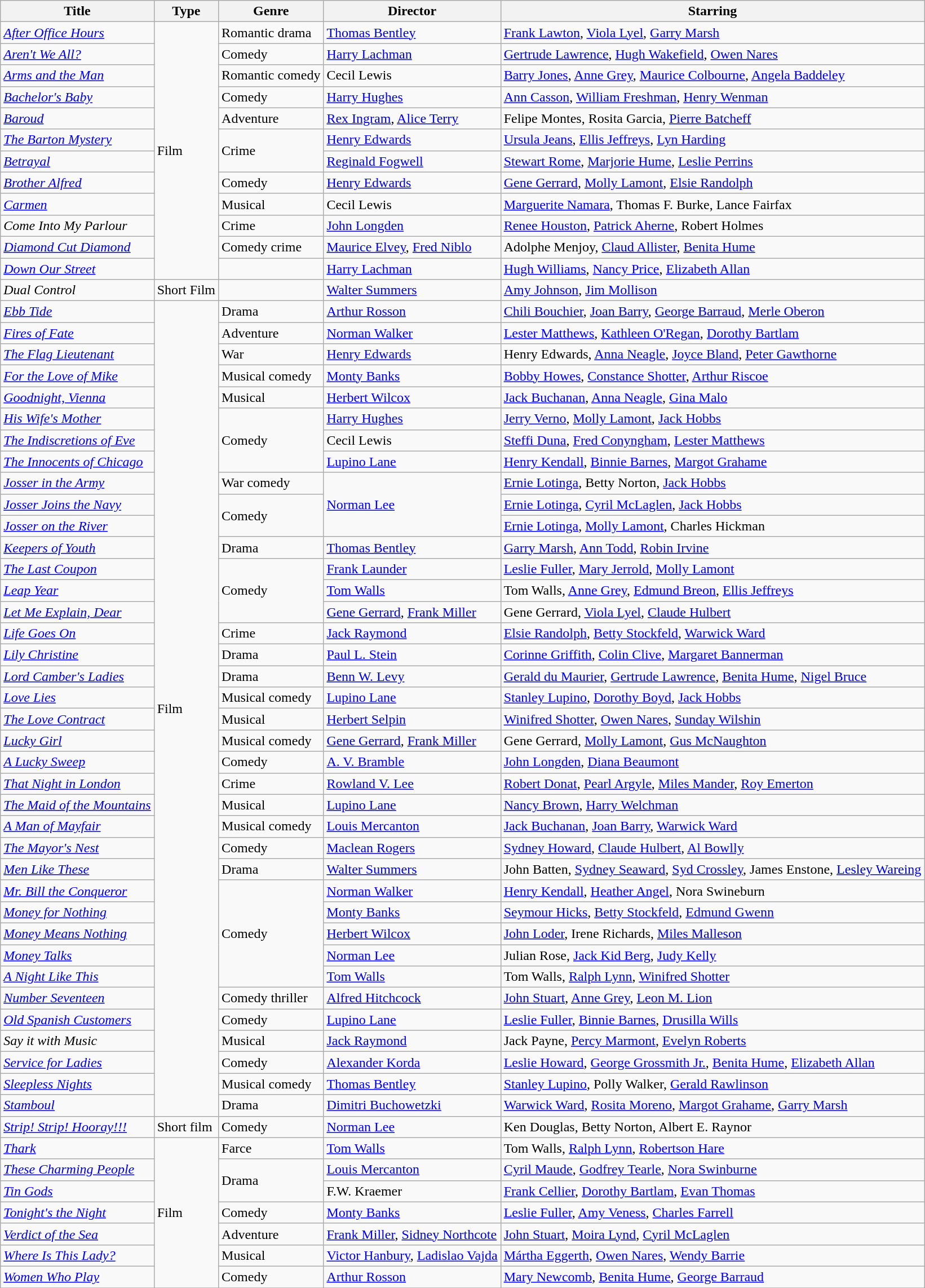<table class="wikitable unsortable">
<tr>
<th>Title</th>
<th>Type</th>
<th>Genre</th>
<th>Director</th>
<th>Starring</th>
</tr>
<tr>
<td><em><a href='#'>After Office Hours</a></em></td>
<td rowspan="12">Film</td>
<td>Romantic drama</td>
<td><a href='#'>Thomas Bentley</a></td>
<td><a href='#'>Frank Lawton</a>, <a href='#'>Viola Lyel</a>, <a href='#'>Garry Marsh</a></td>
</tr>
<tr>
<td><em><a href='#'>Aren't We All?</a></em></td>
<td>Comedy</td>
<td><a href='#'>Harry Lachman</a></td>
<td><a href='#'>Gertrude Lawrence</a>, <a href='#'>Hugh Wakefield</a>, <a href='#'>Owen Nares</a></td>
</tr>
<tr>
<td><em><a href='#'>Arms and the Man</a></em></td>
<td>Romantic comedy</td>
<td>Cecil Lewis</td>
<td><a href='#'>Barry Jones</a>, <a href='#'>Anne Grey</a>, <a href='#'>Maurice Colbourne</a>, <a href='#'>Angela Baddeley</a></td>
</tr>
<tr>
<td><em><a href='#'>Bachelor's Baby</a></em></td>
<td>Comedy</td>
<td><a href='#'>Harry Hughes</a></td>
<td><a href='#'>Ann Casson</a>, <a href='#'>William Freshman</a>, <a href='#'>Henry Wenman</a></td>
</tr>
<tr>
<td><em><a href='#'>Baroud</a></em></td>
<td>Adventure</td>
<td><a href='#'>Rex Ingram</a>, <a href='#'>Alice Terry</a></td>
<td>Felipe Montes, Rosita Garcia, <a href='#'>Pierre Batcheff</a></td>
</tr>
<tr>
<td><em><a href='#'>The Barton Mystery</a></em></td>
<td rowspan="2">Crime</td>
<td><a href='#'>Henry Edwards</a></td>
<td><a href='#'>Ursula Jeans</a>, <a href='#'>Ellis Jeffreys</a>, <a href='#'>Lyn Harding</a></td>
</tr>
<tr>
<td><em><a href='#'>Betrayal</a></em></td>
<td><a href='#'>Reginald Fogwell</a></td>
<td><a href='#'>Stewart Rome</a>, <a href='#'>Marjorie Hume</a>, <a href='#'>Leslie Perrins</a></td>
</tr>
<tr>
<td><em><a href='#'>Brother Alfred</a></em></td>
<td>Comedy</td>
<td><a href='#'>Henry Edwards</a></td>
<td><a href='#'>Gene Gerrard</a>, <a href='#'>Molly Lamont</a>, <a href='#'>Elsie Randolph</a></td>
</tr>
<tr>
<td><em><a href='#'>Carmen</a></em></td>
<td>Musical</td>
<td>Cecil Lewis</td>
<td><a href='#'>Marguerite Namara</a>, Thomas F. Burke, Lance Fairfax</td>
</tr>
<tr>
<td><em>Come Into My Parlour</em></td>
<td>Crime</td>
<td><a href='#'>John Longden</a></td>
<td><a href='#'>Renee Houston</a>, <a href='#'>Patrick Aherne</a>, Robert Holmes</td>
</tr>
<tr>
<td><em><a href='#'>Diamond Cut Diamond</a></em></td>
<td>Comedy crime</td>
<td><a href='#'>Maurice Elvey</a>, <a href='#'>Fred Niblo</a></td>
<td>Adolphe Menjoy, <a href='#'>Claud Allister</a>, <a href='#'>Benita Hume</a></td>
</tr>
<tr>
<td><em><a href='#'>Down Our Street</a></em></td>
<td></td>
<td><a href='#'>Harry Lachman</a></td>
<td><a href='#'>Hugh Williams</a>, <a href='#'>Nancy Price</a>, <a href='#'>Elizabeth Allan</a></td>
</tr>
<tr>
<td><em>Dual Control</em></td>
<td>Short Film</td>
<td></td>
<td><a href='#'>Walter Summers</a></td>
<td><a href='#'>Amy Johnson</a>, <a href='#'>Jim Mollison</a></td>
</tr>
<tr>
<td><em><a href='#'>Ebb Tide</a></em></td>
<td rowspan="38">Film</td>
<td>Drama</td>
<td><a href='#'>Arthur Rosson</a></td>
<td><a href='#'>Chili Bouchier</a>, <a href='#'>Joan Barry</a>, <a href='#'>George Barraud</a>, <a href='#'>Merle Oberon</a></td>
</tr>
<tr>
<td><em><a href='#'>Fires of Fate</a></em></td>
<td>Adventure</td>
<td><a href='#'>Norman Walker</a></td>
<td><a href='#'>Lester Matthews</a>, <a href='#'>Kathleen O'Regan</a>, <a href='#'>Dorothy Bartlam</a></td>
</tr>
<tr>
<td><em><a href='#'>The Flag Lieutenant</a></em></td>
<td>War</td>
<td><a href='#'>Henry Edwards</a></td>
<td>Henry Edwards, <a href='#'>Anna Neagle</a>, <a href='#'>Joyce Bland</a>, <a href='#'>Peter Gawthorne</a></td>
</tr>
<tr>
<td><em><a href='#'>For the Love of Mike</a></em></td>
<td>Musical comedy</td>
<td><a href='#'>Monty Banks</a></td>
<td><a href='#'>Bobby Howes</a>, <a href='#'>Constance Shotter</a>, <a href='#'>Arthur Riscoe</a></td>
</tr>
<tr>
<td><em><a href='#'>Goodnight, Vienna</a></em></td>
<td>Musical</td>
<td><a href='#'>Herbert Wilcox</a></td>
<td><a href='#'>Jack Buchanan</a>, <a href='#'>Anna Neagle</a>, <a href='#'>Gina Malo</a></td>
</tr>
<tr>
<td><em><a href='#'>His Wife's Mother</a></em></td>
<td rowspan="3">Comedy</td>
<td><a href='#'>Harry Hughes</a></td>
<td><a href='#'>Jerry Verno</a>, <a href='#'>Molly Lamont</a>, <a href='#'>Jack Hobbs</a></td>
</tr>
<tr>
<td><em><a href='#'>The Indiscretions of Eve</a></em></td>
<td>Cecil Lewis</td>
<td><a href='#'>Steffi Duna</a>, <a href='#'>Fred Conyngham</a>, <a href='#'>Lester Matthews</a></td>
</tr>
<tr>
<td><em><a href='#'>The Innocents of Chicago</a></em></td>
<td><a href='#'>Lupino Lane</a></td>
<td><a href='#'>Henry Kendall</a>, <a href='#'>Binnie Barnes</a>, <a href='#'>Margot Grahame</a></td>
</tr>
<tr>
<td><em><a href='#'>Josser in the Army</a></em></td>
<td>War comedy</td>
<td rowspan="3"><a href='#'>Norman Lee</a></td>
<td><a href='#'>Ernie Lotinga</a>, Betty Norton, <a href='#'>Jack Hobbs</a></td>
</tr>
<tr>
<td><em><a href='#'>Josser Joins the Navy</a></em></td>
<td rowspan="2">Comedy</td>
<td><a href='#'>Ernie Lotinga</a>, <a href='#'>Cyril McLaglen</a>, <a href='#'>Jack Hobbs</a></td>
</tr>
<tr>
<td><em><a href='#'>Josser on the River</a></em> </td>
<td><a href='#'>Ernie Lotinga</a>, <a href='#'>Molly Lamont</a>, Charles Hickman</td>
</tr>
<tr>
<td><em><a href='#'>Keepers of Youth</a></em></td>
<td>Drama</td>
<td><a href='#'>Thomas Bentley</a></td>
<td><a href='#'>Garry Marsh</a>, <a href='#'>Ann Todd</a>, <a href='#'>Robin Irvine</a></td>
</tr>
<tr>
<td><em><a href='#'>The Last Coupon</a></em></td>
<td rowspan="3">Comedy</td>
<td><a href='#'>Frank Launder</a></td>
<td><a href='#'>Leslie Fuller</a>, <a href='#'>Mary Jerrold</a>, <a href='#'>Molly Lamont</a></td>
</tr>
<tr>
<td><em><a href='#'>Leap Year</a></em></td>
<td><a href='#'>Tom Walls</a></td>
<td>Tom Walls, <a href='#'>Anne Grey</a>, <a href='#'>Edmund Breon</a>, <a href='#'>Ellis Jeffreys</a></td>
</tr>
<tr>
<td><em><a href='#'>Let Me Explain, Dear</a></em></td>
<td><a href='#'>Gene Gerrard</a>, <a href='#'>Frank Miller</a></td>
<td>Gene Gerrard, <a href='#'>Viola Lyel</a>, <a href='#'>Claude Hulbert</a></td>
</tr>
<tr>
<td><em><a href='#'>Life Goes On</a></em></td>
<td>Crime</td>
<td><a href='#'>Jack Raymond</a></td>
<td><a href='#'>Elsie Randolph</a>, <a href='#'>Betty Stockfeld</a>, <a href='#'>Warwick Ward</a></td>
</tr>
<tr>
<td><em><a href='#'>Lily Christine</a></em></td>
<td>Drama</td>
<td><a href='#'>Paul L. Stein</a></td>
<td><a href='#'>Corinne Griffith</a>, <a href='#'>Colin Clive</a>, <a href='#'>Margaret Bannerman</a></td>
</tr>
<tr>
<td><em><a href='#'>Lord Camber's Ladies</a></em></td>
<td>Drama</td>
<td><a href='#'>Benn W. Levy</a></td>
<td><a href='#'>Gerald du Maurier</a>, <a href='#'>Gertrude Lawrence</a>, <a href='#'>Benita Hume</a>, <a href='#'>Nigel Bruce</a></td>
</tr>
<tr>
<td><em><a href='#'>Love Lies</a></em></td>
<td>Musical comedy</td>
<td><a href='#'>Lupino Lane</a></td>
<td><a href='#'>Stanley Lupino</a>, <a href='#'>Dorothy Boyd</a>, <a href='#'>Jack Hobbs</a></td>
</tr>
<tr>
<td><em><a href='#'>The Love Contract</a></em></td>
<td>Musical</td>
<td><a href='#'>Herbert Selpin</a></td>
<td><a href='#'>Winifred Shotter</a>, <a href='#'>Owen Nares</a>, <a href='#'>Sunday Wilshin</a></td>
</tr>
<tr>
<td><em><a href='#'>Lucky Girl</a></em></td>
<td>Musical comedy</td>
<td><a href='#'>Gene Gerrard</a>, <a href='#'>Frank Miller</a></td>
<td>Gene Gerrard, <a href='#'>Molly Lamont</a>, <a href='#'>Gus McNaughton</a></td>
</tr>
<tr>
<td><em><a href='#'>A Lucky Sweep</a></em></td>
<td>Comedy</td>
<td><a href='#'>A. V. Bramble</a></td>
<td><a href='#'>John Longden</a>, <a href='#'>Diana Beaumont</a></td>
</tr>
<tr>
<td><em><a href='#'>That Night in London</a></em></td>
<td>Crime</td>
<td><a href='#'>Rowland V. Lee</a></td>
<td><a href='#'>Robert Donat</a>, <a href='#'>Pearl Argyle</a>, <a href='#'>Miles Mander</a>, <a href='#'>Roy Emerton</a></td>
</tr>
<tr>
<td><em><a href='#'>The Maid of the Mountains</a></em></td>
<td>Musical</td>
<td><a href='#'>Lupino Lane</a></td>
<td><a href='#'>Nancy Brown</a>, <a href='#'>Harry Welchman</a></td>
</tr>
<tr>
<td><em><a href='#'>A Man of Mayfair</a></em></td>
<td>Musical comedy</td>
<td><a href='#'>Louis Mercanton</a></td>
<td><a href='#'>Jack Buchanan</a>, <a href='#'>Joan Barry</a>, <a href='#'>Warwick Ward</a></td>
</tr>
<tr>
<td><em><a href='#'>The Mayor's Nest</a></em></td>
<td>Comedy</td>
<td><a href='#'>Maclean Rogers</a></td>
<td><a href='#'>Sydney Howard</a>, <a href='#'>Claude Hulbert</a>, <a href='#'>Al Bowlly</a></td>
</tr>
<tr>
<td><em><a href='#'>Men Like These</a></em></td>
<td>Drama</td>
<td><a href='#'>Walter Summers</a></td>
<td>John Batten, <a href='#'>Sydney Seaward</a>, <a href='#'>Syd Crossley</a>, James Enstone, <a href='#'>Lesley Wareing</a></td>
</tr>
<tr>
<td><em><a href='#'>Mr. Bill the Conqueror</a></em></td>
<td rowspan="5">Comedy</td>
<td><a href='#'>Norman Walker</a></td>
<td><a href='#'>Henry Kendall</a>, <a href='#'>Heather Angel</a>, Nora Swineburn</td>
</tr>
<tr>
<td><em><a href='#'>Money for Nothing</a></em></td>
<td><a href='#'>Monty Banks</a></td>
<td><a href='#'>Seymour Hicks</a>, <a href='#'>Betty Stockfeld</a>, <a href='#'>Edmund Gwenn</a></td>
</tr>
<tr>
<td><em><a href='#'>Money Means Nothing</a></em></td>
<td><a href='#'>Herbert Wilcox</a></td>
<td><a href='#'>John Loder</a>, Irene Richards, <a href='#'>Miles Malleson</a></td>
</tr>
<tr>
<td><em><a href='#'>Money Talks</a></em></td>
<td><a href='#'>Norman Lee</a></td>
<td>Julian Rose, <a href='#'>Jack Kid Berg</a>, <a href='#'>Judy Kelly</a></td>
</tr>
<tr>
<td><em><a href='#'>A Night Like This</a></em></td>
<td><a href='#'>Tom Walls</a></td>
<td>Tom Walls, <a href='#'>Ralph Lynn</a>, <a href='#'>Winifred Shotter</a></td>
</tr>
<tr>
<td><em><a href='#'>Number Seventeen</a></em></td>
<td>Comedy thriller</td>
<td><a href='#'>Alfred Hitchcock</a></td>
<td><a href='#'>John Stuart</a>, <a href='#'>Anne Grey</a>, <a href='#'>Leon M. Lion</a></td>
</tr>
<tr>
<td><em><a href='#'>Old Spanish Customers</a></em></td>
<td>Comedy</td>
<td><a href='#'>Lupino Lane</a></td>
<td><a href='#'>Leslie Fuller</a>, <a href='#'>Binnie Barnes</a>, <a href='#'>Drusilla Wills</a></td>
</tr>
<tr>
<td><em>Say it with Music</em></td>
<td>Musical</td>
<td><a href='#'>Jack Raymond</a></td>
<td>Jack Payne, <a href='#'>Percy Marmont</a>, <a href='#'>Evelyn Roberts</a></td>
</tr>
<tr>
<td><em><a href='#'>Service for Ladies</a></em></td>
<td>Comedy</td>
<td><a href='#'>Alexander Korda</a></td>
<td><a href='#'>Leslie Howard</a>, <a href='#'>George Grossmith Jr.</a>, <a href='#'>Benita Hume</a>, <a href='#'>Elizabeth Allan</a></td>
</tr>
<tr>
<td><em><a href='#'>Sleepless Nights</a></em></td>
<td>Musical comedy</td>
<td><a href='#'>Thomas Bentley</a></td>
<td><a href='#'>Stanley Lupino</a>, Polly Walker, <a href='#'>Gerald Rawlinson</a></td>
</tr>
<tr>
<td><em><a href='#'>Stamboul</a></em></td>
<td>Drama</td>
<td><a href='#'>Dimitri Buchowetzki</a></td>
<td><a href='#'>Warwick Ward</a>, <a href='#'>Rosita Moreno</a>, <a href='#'>Margot Grahame</a>, <a href='#'>Garry Marsh</a></td>
</tr>
<tr>
<td><em><a href='#'>Strip! Strip! Hooray!!!</a></em></td>
<td>Short film</td>
<td>Comedy</td>
<td><a href='#'>Norman Lee</a></td>
<td>Ken Douglas, Betty Norton, Albert E. Raynor</td>
</tr>
<tr>
<td><em><a href='#'>Thark</a></em></td>
<td rowspan="7">Film</td>
<td>Farce</td>
<td><a href='#'>Tom Walls</a></td>
<td>Tom Walls, <a href='#'>Ralph Lynn</a>, <a href='#'>Robertson Hare</a></td>
</tr>
<tr>
<td><em><a href='#'>These Charming People</a></em></td>
<td rowspan="2">Drama</td>
<td><a href='#'>Louis Mercanton</a></td>
<td><a href='#'>Cyril Maude</a>, <a href='#'>Godfrey Tearle</a>, <a href='#'>Nora Swinburne</a></td>
</tr>
<tr>
<td><em><a href='#'>Tin Gods</a></em></td>
<td>F.W. Kraemer</td>
<td><a href='#'>Frank Cellier</a>, <a href='#'>Dorothy Bartlam</a>, <a href='#'>Evan Thomas</a></td>
</tr>
<tr>
<td><em><a href='#'>Tonight's the Night</a></em></td>
<td>Comedy</td>
<td><a href='#'>Monty Banks</a></td>
<td><a href='#'>Leslie Fuller</a>, <a href='#'>Amy Veness</a>, <a href='#'>Charles Farrell</a></td>
</tr>
<tr>
<td><em><a href='#'>Verdict of the Sea</a></em></td>
<td>Adventure</td>
<td><a href='#'>Frank Miller</a>, <a href='#'>Sidney Northcote</a></td>
<td><a href='#'>John Stuart</a>, <a href='#'>Moira Lynd</a>, <a href='#'>Cyril McLaglen</a></td>
</tr>
<tr>
<td><em><a href='#'>Where Is This Lady?</a></em></td>
<td>Musical</td>
<td><a href='#'>Victor Hanbury</a>, <a href='#'>Ladislao Vajda</a></td>
<td><a href='#'>Mártha Eggerth</a>, <a href='#'>Owen Nares</a>, <a href='#'>Wendy Barrie</a></td>
</tr>
<tr>
<td><em><a href='#'>Women Who Play</a></em></td>
<td>Comedy</td>
<td><a href='#'>Arthur Rosson</a></td>
<td><a href='#'>Mary Newcomb</a>, <a href='#'>Benita Hume</a>, <a href='#'>George Barraud</a></td>
</tr>
<tr>
</tr>
</table>
